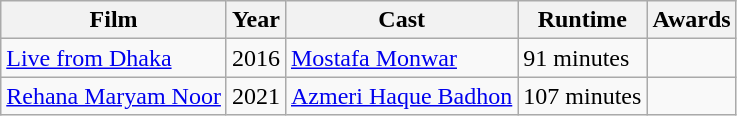<table class="wikitable">
<tr>
<th>Film</th>
<th>Year</th>
<th>Cast</th>
<th>Runtime</th>
<th>Awards</th>
</tr>
<tr>
<td><a href='#'>Live from Dhaka</a></td>
<td>2016</td>
<td><a href='#'>Mostafa Monwar</a></td>
<td>91 minutes</td>
<td></td>
</tr>
<tr>
<td><a href='#'>Rehana Maryam Noor</a></td>
<td>2021</td>
<td><a href='#'>Azmeri Haque Badhon</a></td>
<td>107 minutes</td>
<td></td>
</tr>
</table>
